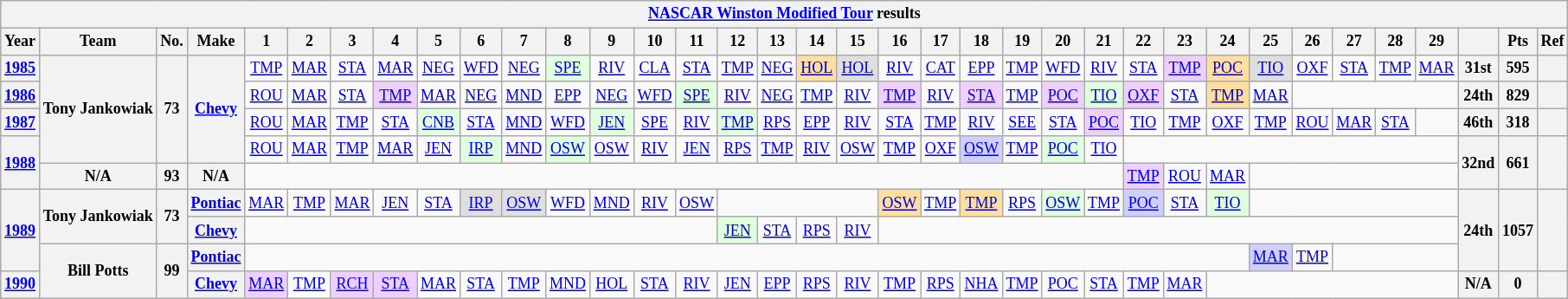<table class="wikitable" style="text-align:center; font-size:75%">
<tr>
<th colspan=38><a href='#'>NASCAR Winston Modified Tour</a> results</th>
</tr>
<tr>
<th>Year</th>
<th>Team</th>
<th>No.</th>
<th>Make</th>
<th>1</th>
<th>2</th>
<th>3</th>
<th>4</th>
<th>5</th>
<th>6</th>
<th>7</th>
<th>8</th>
<th>9</th>
<th>10</th>
<th>11</th>
<th>12</th>
<th>13</th>
<th>14</th>
<th>15</th>
<th>16</th>
<th>17</th>
<th>18</th>
<th>19</th>
<th>20</th>
<th>21</th>
<th>22</th>
<th>23</th>
<th>24</th>
<th>25</th>
<th>26</th>
<th>27</th>
<th>28</th>
<th>29</th>
<th></th>
<th>Pts</th>
<th>Ref</th>
</tr>
<tr>
<th><a href='#'>1985</a></th>
<th rowspan=4>Tony Jankowiak</th>
<th rowspan=4>73</th>
<th rowspan=4><a href='#'>Chevy</a></th>
<td><a href='#'>TMP</a></td>
<td><a href='#'>MAR</a></td>
<td><a href='#'>STA</a></td>
<td><a href='#'>MAR</a></td>
<td><a href='#'>NEG</a></td>
<td><a href='#'>WFD</a></td>
<td><a href='#'>NEG</a></td>
<td style="background:#DFFFDF;"><a href='#'>SPE</a><br></td>
<td><a href='#'>RIV</a></td>
<td><a href='#'>CLA</a></td>
<td><a href='#'>STA</a></td>
<td><a href='#'>TMP</a></td>
<td><a href='#'>NEG</a></td>
<td style="background:#FFDF9F;"><a href='#'>HOL</a><br></td>
<td style="background:#DFDFDF;"><a href='#'>HOL</a><br></td>
<td><a href='#'>RIV</a></td>
<td><a href='#'>CAT</a></td>
<td><a href='#'>EPP</a></td>
<td><a href='#'>TMP</a></td>
<td><a href='#'>WFD</a></td>
<td><a href='#'>RIV</a></td>
<td><a href='#'>STA</a></td>
<td style="background:#EFCFFF;"><a href='#'>TMP</a><br></td>
<td style="background:#FFDF9F;"><a href='#'>POC</a><br></td>
<td style="background:#DFDFDF;"><a href='#'>TIO</a><br></td>
<td><a href='#'>OXF</a></td>
<td><a href='#'>STA</a></td>
<td><a href='#'>TMP</a></td>
<td><a href='#'>MAR</a></td>
<th>31st</th>
<th>595</th>
<th></th>
</tr>
<tr>
<th><a href='#'>1986</a></th>
<td><a href='#'>ROU</a></td>
<td><a href='#'>MAR</a></td>
<td><a href='#'>STA</a></td>
<td style="background:#EFCFFF;"><a href='#'>TMP</a><br></td>
<td><a href='#'>MAR</a></td>
<td><a href='#'>NEG</a></td>
<td><a href='#'>MND</a></td>
<td><a href='#'>EPP</a></td>
<td><a href='#'>NEG</a></td>
<td><a href='#'>WFD</a></td>
<td style="background:#DFFFDF;"><a href='#'>SPE</a><br></td>
<td><a href='#'>RIV</a></td>
<td><a href='#'>NEG</a></td>
<td><a href='#'>TMP</a></td>
<td><a href='#'>RIV</a></td>
<td style="background:#EFCFFF;"><a href='#'>TMP</a><br></td>
<td><a href='#'>RIV</a></td>
<td style="background:#EFCFFF;"><a href='#'>STA</a><br></td>
<td><a href='#'>TMP</a></td>
<td style="background:#EFCFFF;"><a href='#'>POC</a><br></td>
<td style="background:#DFFFDF;"><a href='#'>TIO</a><br></td>
<td style="background:#EFCFFF;"><a href='#'>OXF</a><br></td>
<td><a href='#'>STA</a></td>
<td style="background:#FFDF9F;"><a href='#'>TMP</a><br></td>
<td><a href='#'>MAR</a></td>
<td colspan=4></td>
<th>24th</th>
<th>829</th>
<th></th>
</tr>
<tr>
<th><a href='#'>1987</a></th>
<td><a href='#'>ROU</a></td>
<td><a href='#'>MAR</a></td>
<td><a href='#'>TMP</a></td>
<td><a href='#'>STA</a></td>
<td style="background:#DFFFDF;"><a href='#'>CNB</a><br></td>
<td><a href='#'>STA</a></td>
<td><a href='#'>MND</a></td>
<td><a href='#'>WFD</a></td>
<td style="background:#DFFFDF;"><a href='#'>JEN</a><br></td>
<td><a href='#'>SPE</a></td>
<td><a href='#'>RIV</a></td>
<td style="background:#DFFFDF;"><a href='#'>TMP</a><br></td>
<td><a href='#'>RPS</a></td>
<td><a href='#'>EPP</a></td>
<td><a href='#'>RIV</a></td>
<td><a href='#'>STA</a></td>
<td><a href='#'>TMP</a></td>
<td><a href='#'>RIV</a></td>
<td><a href='#'>SEE</a></td>
<td><a href='#'>STA</a></td>
<td style="background:#EFCFFF;"><a href='#'>POC</a><br></td>
<td><a href='#'>TIO</a></td>
<td><a href='#'>TMP</a></td>
<td><a href='#'>OXF</a></td>
<td><a href='#'>TMP</a></td>
<td><a href='#'>ROU</a></td>
<td><a href='#'>MAR</a></td>
<td><a href='#'>STA</a></td>
<td></td>
<th>46th</th>
<th>318</th>
<th></th>
</tr>
<tr>
<th rowspan=2><a href='#'>1988</a></th>
<td><a href='#'>ROU</a></td>
<td><a href='#'>MAR</a></td>
<td><a href='#'>TMP</a></td>
<td><a href='#'>MAR</a></td>
<td><a href='#'>JEN</a></td>
<td style="background:#DFFFDF;"><a href='#'>IRP</a><br></td>
<td><a href='#'>MND</a></td>
<td style="background:#DFFFDF;"><a href='#'>OSW</a><br></td>
<td><a href='#'>OSW</a></td>
<td><a href='#'>RIV</a></td>
<td><a href='#'>JEN</a></td>
<td><a href='#'>RPS</a></td>
<td><a href='#'>TMP</a></td>
<td><a href='#'>RIV</a></td>
<td><a href='#'>OSW</a></td>
<td><a href='#'>TMP</a></td>
<td><a href='#'>OXF</a></td>
<td style="background:#CFCFFF;"><a href='#'>OSW</a><br></td>
<td><a href='#'>TMP</a></td>
<td style="background:#DFFFDF;"><a href='#'>POC</a><br></td>
<td><a href='#'>TIO</a></td>
<td colspan=8></td>
<th rowspan=2>32nd</th>
<th rowspan=2>661</th>
<th rowspan=2></th>
</tr>
<tr>
<th>N/A</th>
<th>93</th>
<th>N/A</th>
<td colspan=21></td>
<td style="background:#EFCFFF;"><a href='#'>TMP</a><br></td>
<td><a href='#'>ROU</a></td>
<td><a href='#'>MAR</a></td>
<td colspan=5></td>
</tr>
<tr>
<th rowspan=3><a href='#'>1989</a></th>
<th rowspan=2>Tony Jankowiak</th>
<th rowspan=2>73</th>
<th><a href='#'>Pontiac</a></th>
<td><a href='#'>MAR</a></td>
<td><a href='#'>TMP</a></td>
<td><a href='#'>MAR</a></td>
<td><a href='#'>JEN</a></td>
<td><a href='#'>STA</a></td>
<td style="background:#DFDFDF;"><a href='#'>IRP</a><br></td>
<td style="background:#DFDFDF;"><a href='#'>OSW</a><br></td>
<td><a href='#'>WFD</a></td>
<td><a href='#'>MND</a></td>
<td><a href='#'>RIV</a></td>
<td><a href='#'>OSW</a></td>
<td colspan=4></td>
<td style="background:#FFDF9F;"><a href='#'>OSW</a><br></td>
<td><a href='#'>TMP</a></td>
<td style="background:#FFDF9F;"><a href='#'>TMP</a><br></td>
<td><a href='#'>RPS</a></td>
<td style="background:#DFFFDF;"><a href='#'>OSW</a><br></td>
<td><a href='#'>TMP</a></td>
<td style="background:#CFCFFF;"><a href='#'>POC</a><br></td>
<td><a href='#'>STA</a></td>
<td style="background:#DFFFDF;"><a href='#'>TIO</a><br></td>
<td colspan=5></td>
<th rowspan=3>24th</th>
<th rowspan=3>1057</th>
<th rowspan=3></th>
</tr>
<tr>
<th><a href='#'>Chevy</a></th>
<td colspan=11></td>
<td style="background:#DFFFDF;"><a href='#'>JEN</a><br></td>
<td><a href='#'>STA</a></td>
<td><a href='#'>RPS</a></td>
<td><a href='#'>RIV</a></td>
<td colspan=14></td>
</tr>
<tr>
<th rowspan=2>Bill Potts</th>
<th rowspan=2>99</th>
<th><a href='#'>Pontiac</a></th>
<td colspan=24></td>
<td style="background:#CFCFFF;"><a href='#'>MAR</a><br></td>
<td><a href='#'>TMP</a></td>
<td colspan=3></td>
</tr>
<tr>
<th><a href='#'>1990</a></th>
<th><a href='#'>Chevy</a></th>
<td style="background:#EFCFFF;"><a href='#'>MAR</a><br></td>
<td><a href='#'>TMP</a></td>
<td style="background:#EFCFFF;"><a href='#'>RCH</a><br></td>
<td style="background:#EFCFFF;"><a href='#'>STA</a><br></td>
<td><a href='#'>MAR</a></td>
<td><a href='#'>STA</a></td>
<td><a href='#'>TMP</a></td>
<td><a href='#'>MND</a></td>
<td><a href='#'>HOL</a></td>
<td><a href='#'>STA</a></td>
<td><a href='#'>RIV</a></td>
<td><a href='#'>JEN</a></td>
<td><a href='#'>EPP</a></td>
<td><a href='#'>RPS</a></td>
<td><a href='#'>RIV</a></td>
<td><a href='#'>TMP</a></td>
<td><a href='#'>RPS</a></td>
<td><a href='#'>NHA</a></td>
<td><a href='#'>TMP</a></td>
<td><a href='#'>POC</a></td>
<td><a href='#'>STA</a></td>
<td><a href='#'>TMP</a></td>
<td><a href='#'>MAR</a></td>
<td colspan=6></td>
<th>N/A</th>
<th>0</th>
<th></th>
</tr>
</table>
